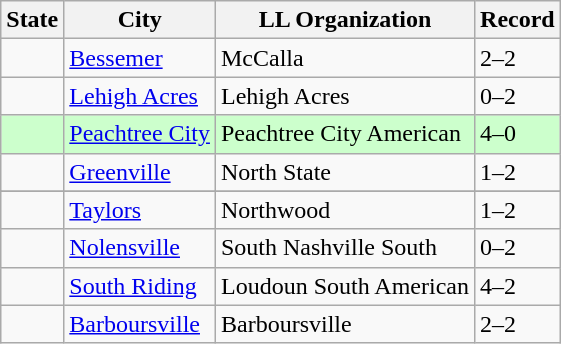<table class="wikitable">
<tr>
<th>State</th>
<th>City</th>
<th>LL Organization</th>
<th>Record</th>
</tr>
<tr>
<td><strong></strong></td>
<td><a href='#'>Bessemer</a></td>
<td>McCalla</td>
<td>2–2</td>
</tr>
<tr>
<td><strong></strong></td>
<td><a href='#'>Lehigh Acres</a></td>
<td>Lehigh Acres</td>
<td>0–2</td>
</tr>
<tr bgcolor="ccffcc">
<td><strong></strong></td>
<td><a href='#'>Peachtree City</a></td>
<td>Peachtree City American</td>
<td>4–0</td>
</tr>
<tr>
<td><strong></strong></td>
<td><a href='#'>Greenville</a></td>
<td>North State</td>
<td>1–2</td>
</tr>
<tr>
</tr>
<tr>
<td><strong></strong></td>
<td><a href='#'>Taylors</a></td>
<td>Northwood</td>
<td>1–2</td>
</tr>
<tr>
<td><strong></strong></td>
<td><a href='#'>Nolensville</a></td>
<td>South Nashville South</td>
<td>0–2</td>
</tr>
<tr>
<td><strong></strong></td>
<td><a href='#'>South Riding</a></td>
<td>Loudoun South American</td>
<td>4–2</td>
</tr>
<tr>
<td><strong></strong></td>
<td><a href='#'>Barboursville</a></td>
<td>Barboursville</td>
<td>2–2</td>
</tr>
</table>
